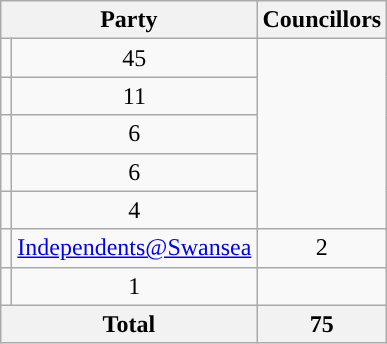<table class="wikitable">
<tr>
<th colspan=2>Party</th>
<th>Councillors</th>
</tr>
<tr>
<td></td>
<td align=center>45</td>
</tr>
<tr>
<td></td>
<td align=center>11</td>
</tr>
<tr>
<td></td>
<td align=center>6</td>
</tr>
<tr>
<td></td>
<td align=center>6</td>
</tr>
<tr>
<td></td>
<td align=center>4</td>
</tr>
<tr>
<td style="background-color:"></td>
<td><a href='#'>Independents@Swansea</a></td>
<td align=center>2</td>
</tr>
<tr>
<td></td>
<td align=center>1</td>
</tr>
<tr>
<th colspan=2>Total</th>
<th align=center>75</th>
</tr>
</table>
